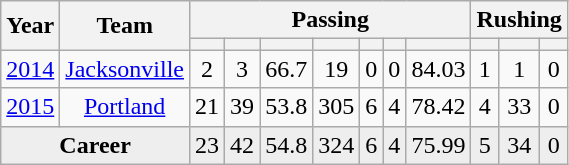<table class="wikitable sortable" style="text-align:center">
<tr>
<th rowspan=2>Year</th>
<th rowspan=2>Team</th>
<th colspan=7>Passing</th>
<th colspan=3>Rushing</th>
</tr>
<tr>
<th></th>
<th></th>
<th></th>
<th></th>
<th></th>
<th></th>
<th></th>
<th></th>
<th></th>
<th></th>
</tr>
<tr>
<td><a href='#'>2014</a></td>
<td><a href='#'>Jacksonville</a></td>
<td>2</td>
<td>3</td>
<td>66.7</td>
<td>19</td>
<td>0</td>
<td>0</td>
<td>84.03</td>
<td>1</td>
<td>1</td>
<td>0</td>
</tr>
<tr>
<td><a href='#'>2015</a></td>
<td><a href='#'>Portland</a></td>
<td>21</td>
<td>39</td>
<td>53.8</td>
<td>305</td>
<td>6</td>
<td>4</td>
<td>78.42</td>
<td>4</td>
<td>33</td>
<td>0</td>
</tr>
<tr class="sortbottom" style="background:#eee;">
<td colspan=2><strong>Career</strong></td>
<td>23</td>
<td>42</td>
<td>54.8</td>
<td>324</td>
<td>6</td>
<td>4</td>
<td>75.99</td>
<td>5</td>
<td>34</td>
<td>0</td>
</tr>
</table>
